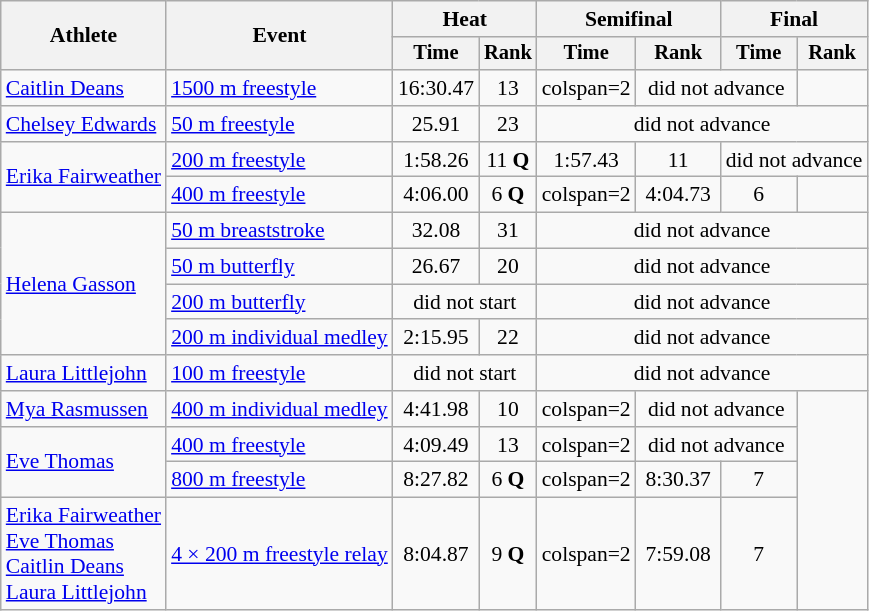<table class=wikitable style="font-size:90%">
<tr>
<th rowspan="2">Athlete</th>
<th rowspan="2">Event</th>
<th colspan="2">Heat</th>
<th colspan="2">Semifinal</th>
<th colspan="2">Final</th>
</tr>
<tr style="font-size:95%">
<th>Time</th>
<th>Rank</th>
<th>Time</th>
<th>Rank</th>
<th>Time</th>
<th>Rank</th>
</tr>
<tr style="text-align:center">
<td style="text-align:left"><a href='#'>Caitlin Deans</a></td>
<td style="text-align:left"><a href='#'>1500 m freestyle</a></td>
<td>16:30.47</td>
<td>13</td>
<td>colspan=2 </td>
<td colspan=2>did not advance</td>
</tr>
<tr style="text-align:center">
<td style="text-align:left"><a href='#'>Chelsey Edwards</a></td>
<td style="text-align:left"><a href='#'>50 m freestyle</a></td>
<td>25.91</td>
<td>23</td>
<td colspan=4>did not advance</td>
</tr>
<tr style="text-align:center">
<td style="text-align:left" rowspan=2><a href='#'>Erika Fairweather</a></td>
<td style="text-align:left"><a href='#'>200 m freestyle</a></td>
<td>1:58.26</td>
<td>11 <strong>Q</strong></td>
<td>1:57.43</td>
<td>11</td>
<td colspan=2>did not advance</td>
</tr>
<tr style="text-align:center">
<td style="text-align:left"><a href='#'>400 m freestyle</a></td>
<td>4:06.00</td>
<td>6 <strong>Q</strong></td>
<td>colspan=2 </td>
<td>4:04.73</td>
<td>6</td>
</tr>
<tr style="text-align:center">
<td style="text-align:left" rowspan=4><a href='#'>Helena Gasson</a></td>
<td style="text-align:left"><a href='#'>50 m breaststroke</a></td>
<td>32.08</td>
<td>31</td>
<td colspan=4>did not advance</td>
</tr>
<tr style="text-align:center">
<td style="text-align:left"><a href='#'>50 m butterfly</a></td>
<td>26.67</td>
<td>20</td>
<td colspan=4>did not advance</td>
</tr>
<tr style="text-align:center">
<td style="text-align:left"><a href='#'>200 m butterfly</a></td>
<td colspan=2>did not start</td>
<td colspan=4>did not advance</td>
</tr>
<tr style="text-align:center">
<td style="text-align:left"><a href='#'>200 m individual medley</a></td>
<td>2:15.95</td>
<td>22</td>
<td colspan=4>did not advance</td>
</tr>
<tr style="text-align:center">
<td style="text-align:left"><a href='#'>Laura Littlejohn</a></td>
<td style="text-align:left"><a href='#'>100 m freestyle</a></td>
<td colspan=2>did not start</td>
<td colspan=4>did not advance</td>
</tr>
<tr style="text-align:center">
<td style="text-align:left"><a href='#'>Mya Rasmussen</a></td>
<td style="text-align:left"><a href='#'>400 m individual medley</a></td>
<td>4:41.98</td>
<td>10</td>
<td>colspan=2 </td>
<td colspan=2>did not advance</td>
</tr>
<tr style="text-align:center">
<td style="text-align:left" rowspan=2><a href='#'>Eve Thomas</a></td>
<td style="text-align:left"><a href='#'>400 m freestyle</a></td>
<td>4:09.49</td>
<td>13</td>
<td>colspan=2 </td>
<td colspan=2>did not advance</td>
</tr>
<tr style="text-align:center">
<td style="text-align:left"><a href='#'>800 m freestyle</a></td>
<td>8:27.82</td>
<td>6 <strong>Q</strong></td>
<td>colspan=2 </td>
<td>8:30.37</td>
<td>7</td>
</tr>
<tr style="text-align:center">
<td style="text-align:left"><a href='#'>Erika Fairweather</a> <br><a href='#'>Eve Thomas</a><br><a href='#'>Caitlin Deans</a> <br><a href='#'>Laura Littlejohn</a></td>
<td style="text-align:left"><a href='#'>4 × 200 m freestyle relay</a></td>
<td>8:04.87</td>
<td>9 <strong>Q</strong></td>
<td>colspan=2 </td>
<td>7:59.08</td>
<td>7</td>
</tr>
</table>
